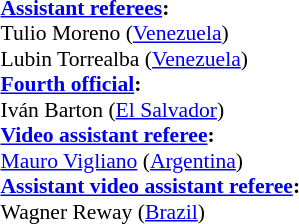<table width=50% style="font-size:90%">
<tr>
<td><br><strong><a href='#'>Assistant referees</a>:</strong>
<br>Tulio Moreno (<a href='#'>Venezuela</a>)
<br>Lubin Torrealba (<a href='#'>Venezuela</a>)
<br><strong><a href='#'>Fourth official</a>:</strong>
<br>Iván Barton (<a href='#'>El Salvador</a>)
<br><strong><a href='#'>Video assistant referee</a>:</strong>
<br><a href='#'>Mauro Vigliano</a> (<a href='#'>Argentina</a>)
<br><strong><a href='#'>Assistant video assistant referee</a>:</strong>
<br>Wagner Reway (<a href='#'>Brazil</a>)</td>
</tr>
</table>
